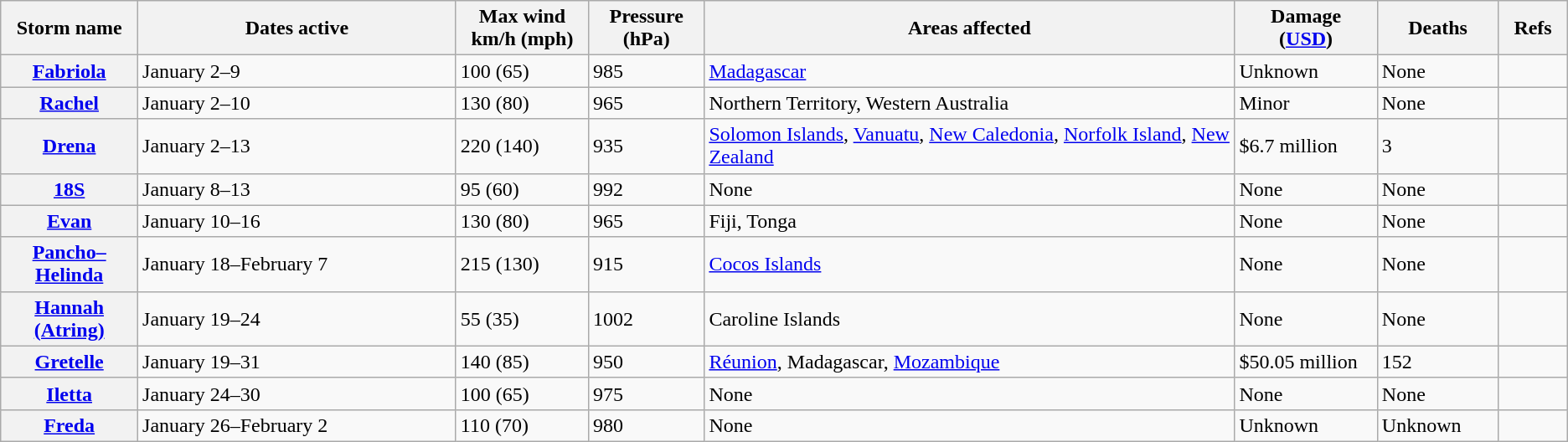<table class="wikitable">
<tr>
<th width="5%">Storm name</th>
<th width="12%">Dates active</th>
<th width="5%">Max wind<br>km/h (mph)</th>
<th width="3%">Pressure<br>(hPa)</th>
<th width="20%">Areas affected</th>
<th width="5%">Damage<br>(<a href='#'>USD</a>)</th>
<th width="3%">Deaths</th>
<th width="2%">Refs</th>
</tr>
<tr>
<th><a href='#'>Fabriola</a></th>
<td>January 2–9</td>
<td>100 (65)</td>
<td>985</td>
<td><a href='#'>Madagascar</a></td>
<td>Unknown</td>
<td>None</td>
<td></td>
</tr>
<tr>
<th><a href='#'>Rachel</a></th>
<td>January 2–10</td>
<td>130 (80)</td>
<td>965</td>
<td>Northern Territory, Western Australia</td>
<td>Minor</td>
<td>None</td>
<td></td>
</tr>
<tr>
<th><a href='#'>Drena</a></th>
<td>January 2–13</td>
<td>220 (140)</td>
<td>935</td>
<td><a href='#'>Solomon Islands</a>, <a href='#'>Vanuatu</a>, <a href='#'>New Caledonia</a>, <a href='#'>Norfolk Island</a>, <a href='#'>New Zealand</a></td>
<td>$6.7 million</td>
<td>3</td>
<td></td>
</tr>
<tr>
<th><a href='#'>18S</a></th>
<td>January 8–13</td>
<td>95 (60)</td>
<td>992</td>
<td>None</td>
<td>None</td>
<td>None</td>
<td></td>
</tr>
<tr>
<th><a href='#'>Evan</a></th>
<td>January 10–16</td>
<td>130 (80)</td>
<td>965</td>
<td>Fiji, Tonga</td>
<td>None</td>
<td>None</td>
<td></td>
</tr>
<tr>
<th><a href='#'>Pancho–Helinda</a></th>
<td>January 18–February 7</td>
<td>215 (130)</td>
<td>915</td>
<td><a href='#'>Cocos Islands</a></td>
<td>None</td>
<td>None</td>
<td></td>
</tr>
<tr>
<th><a href='#'>Hannah (Atring)</a></th>
<td>January 19–24</td>
<td>55 (35)</td>
<td>1002</td>
<td>Caroline Islands</td>
<td>None</td>
<td>None</td>
<td></td>
</tr>
<tr>
<th><a href='#'>Gretelle</a></th>
<td>January 19–31</td>
<td>140 (85)</td>
<td>950</td>
<td><a href='#'>Réunion</a>, Madagascar, <a href='#'>Mozambique</a></td>
<td>$50.05 million</td>
<td>152</td>
<td></td>
</tr>
<tr>
<th><a href='#'>Iletta</a></th>
<td>January 24–30</td>
<td>100 (65)</td>
<td>975</td>
<td>None</td>
<td>None</td>
<td>None</td>
<td></td>
</tr>
<tr>
<th><a href='#'>Freda</a></th>
<td>January 26–February 2</td>
<td>110 (70)</td>
<td>980</td>
<td>None</td>
<td>Unknown</td>
<td>Unknown</td>
<td></td>
</tr>
</table>
